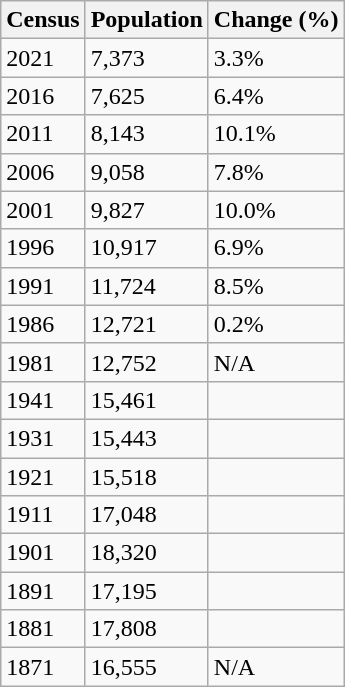<table class="wikitable">
<tr>
<th>Census</th>
<th>Population</th>
<th>Change (%)</th>
</tr>
<tr>
<td>2021</td>
<td>7,373</td>
<td>3.3%</td>
</tr>
<tr>
<td>2016</td>
<td>7,625</td>
<td>6.4%</td>
</tr>
<tr>
<td>2011</td>
<td>8,143</td>
<td>10.1%</td>
</tr>
<tr>
<td>2006</td>
<td>9,058</td>
<td>7.8%</td>
</tr>
<tr>
<td>2001</td>
<td>9,827</td>
<td>10.0%</td>
</tr>
<tr>
<td>1996</td>
<td>10,917</td>
<td>6.9%</td>
</tr>
<tr>
<td>1991</td>
<td>11,724</td>
<td>8.5%</td>
</tr>
<tr>
<td>1986</td>
<td>12,721</td>
<td>0.2%</td>
</tr>
<tr>
<td>1981</td>
<td>12,752</td>
<td>N/A</td>
</tr>
<tr>
<td>1941</td>
<td>15,461</td>
<td></td>
</tr>
<tr>
<td>1931</td>
<td>15,443</td>
<td></td>
</tr>
<tr>
<td>1921</td>
<td>15,518</td>
<td></td>
</tr>
<tr>
<td>1911</td>
<td>17,048</td>
<td></td>
</tr>
<tr>
<td>1901</td>
<td>18,320</td>
<td></td>
</tr>
<tr>
<td>1891</td>
<td>17,195</td>
<td></td>
</tr>
<tr>
<td>1881</td>
<td>17,808</td>
<td></td>
</tr>
<tr>
<td>1871</td>
<td>16,555</td>
<td>N/A</td>
</tr>
</table>
